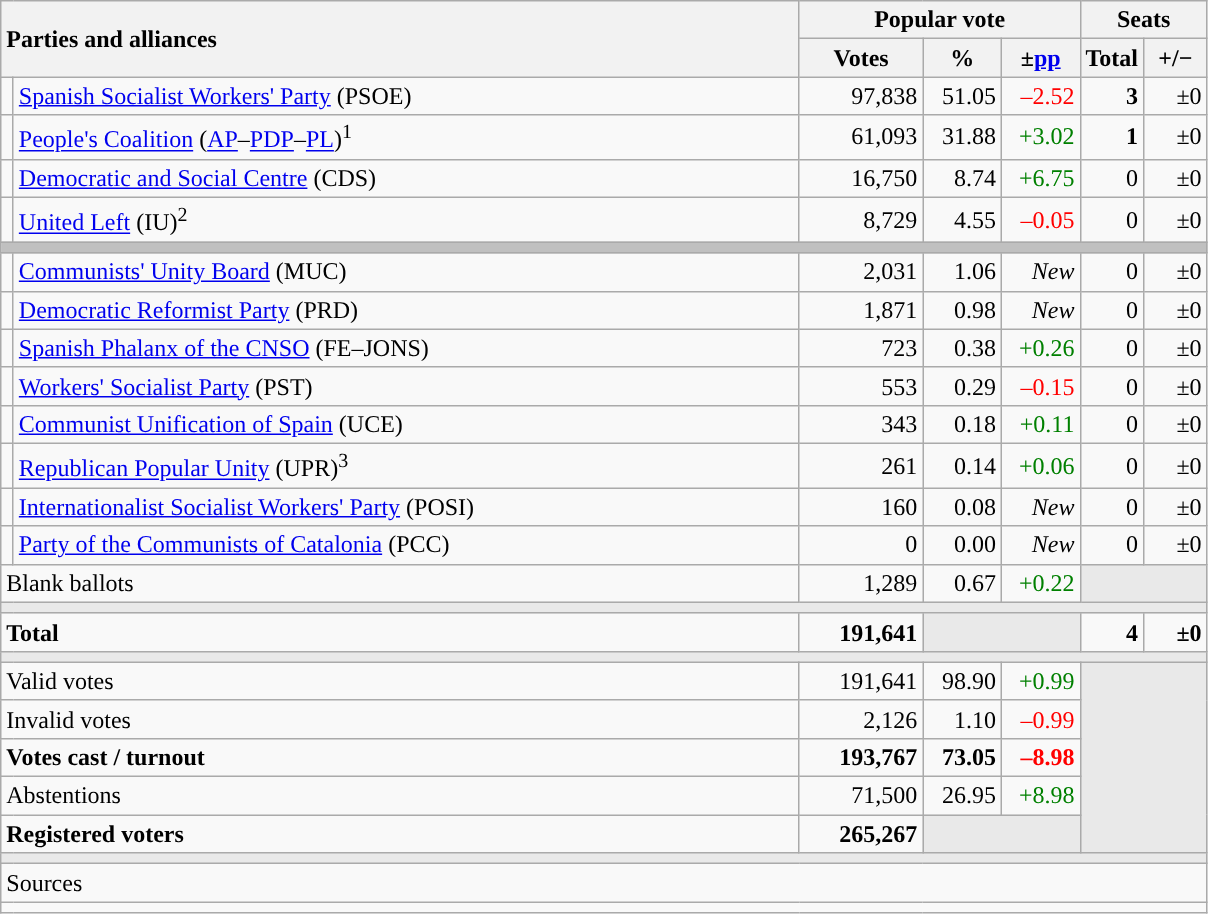<table class="wikitable" style="text-align:right;">
<tr>
<th style="text-align:left;" rowspan="2" colspan="2" width="525">Parties and alliances</th>
<th colspan="3">Popular vote</th>
<th colspan="2">Seats</th>
</tr>
<tr>
<th width="75">Votes</th>
<th width="45">%</th>
<th width="45">±<a href='#'>pp</a></th>
<th width="35">Total</th>
<th width="35">+/−</th>
</tr>
<tr>
<td width="1" style="color:inherit;background:"></td>
<td align="left"><a href='#'>Spanish Socialist Workers' Party</a> (PSOE)</td>
<td>97,838</td>
<td>51.05</td>
<td style="color:red;">–2.52</td>
<td><strong>3</strong></td>
<td>±0</td>
</tr>
<tr>
<td style="color:inherit;background:"></td>
<td align="left"><a href='#'>People's Coalition</a> (<a href='#'>AP</a>–<a href='#'>PDP</a>–<a href='#'>PL</a>)<sup>1</sup></td>
<td>61,093</td>
<td>31.88</td>
<td style="color:green;">+3.02</td>
<td><strong>1</strong></td>
<td>±0</td>
</tr>
<tr>
<td style="color:inherit;background:"></td>
<td align="left"><a href='#'>Democratic and Social Centre</a> (CDS)</td>
<td>16,750</td>
<td>8.74</td>
<td style="color:green;">+6.75</td>
<td>0</td>
<td>±0</td>
</tr>
<tr>
<td style="color:inherit;background:"></td>
<td align="left"><a href='#'>United Left</a> (IU)<sup>2</sup></td>
<td>8,729</td>
<td>4.55</td>
<td style="color:red;">–0.05</td>
<td>0</td>
<td>±0</td>
</tr>
<tr>
<td colspan="7" bgcolor="#C0C0C0"></td>
</tr>
<tr>
<td style="color:inherit;background:"></td>
<td align="left"><a href='#'>Communists' Unity Board</a> (MUC)</td>
<td>2,031</td>
<td>1.06</td>
<td><em>New</em></td>
<td>0</td>
<td>±0</td>
</tr>
<tr>
<td style="color:inherit;background:"></td>
<td align="left"><a href='#'>Democratic Reformist Party</a> (PRD)</td>
<td>1,871</td>
<td>0.98</td>
<td><em>New</em></td>
<td>0</td>
<td>±0</td>
</tr>
<tr>
<td style="color:inherit;background:"></td>
<td align="left"><a href='#'>Spanish Phalanx of the CNSO</a> (FE–JONS)</td>
<td>723</td>
<td>0.38</td>
<td style="color:green;">+0.26</td>
<td>0</td>
<td>±0</td>
</tr>
<tr>
<td style="color:inherit;background:"></td>
<td align="left"><a href='#'>Workers' Socialist Party</a> (PST)</td>
<td>553</td>
<td>0.29</td>
<td style="color:red;">–0.15</td>
<td>0</td>
<td>±0</td>
</tr>
<tr>
<td style="color:inherit;background:"></td>
<td align="left"><a href='#'>Communist Unification of Spain</a> (UCE)</td>
<td>343</td>
<td>0.18</td>
<td style="color:green;">+0.11</td>
<td>0</td>
<td>±0</td>
</tr>
<tr>
<td style="color:inherit;background:"></td>
<td align="left"><a href='#'>Republican Popular Unity</a> (UPR)<sup>3</sup></td>
<td>261</td>
<td>0.14</td>
<td style="color:green;">+0.06</td>
<td>0</td>
<td>±0</td>
</tr>
<tr>
<td style="color:inherit;background:"></td>
<td align="left"><a href='#'>Internationalist Socialist Workers' Party</a> (POSI)</td>
<td>160</td>
<td>0.08</td>
<td><em>New</em></td>
<td>0</td>
<td>±0</td>
</tr>
<tr>
<td style="color:inherit;background:"></td>
<td align="left"><a href='#'>Party of the Communists of Catalonia</a> (PCC)</td>
<td>0</td>
<td>0.00</td>
<td><em>New</em></td>
<td>0</td>
<td>±0</td>
</tr>
<tr>
<td align="left" colspan="2">Blank ballots</td>
<td>1,289</td>
<td>0.67</td>
<td style="color:green;">+0.22</td>
<td bgcolor="#E9E9E9" colspan="2"></td>
</tr>
<tr>
<td colspan="7" bgcolor="#E9E9E9"></td>
</tr>
<tr style="font-weight:bold;">
<td align="left" colspan="2">Total</td>
<td>191,641</td>
<td bgcolor="#E9E9E9" colspan="2"></td>
<td>4</td>
<td>±0</td>
</tr>
<tr>
<td colspan="7" bgcolor="#E9E9E9"></td>
</tr>
<tr>
<td align="left" colspan="2">Valid votes</td>
<td>191,641</td>
<td>98.90</td>
<td style="color:green;">+0.99</td>
<td bgcolor="#E9E9E9" colspan="2" rowspan="5"></td>
</tr>
<tr>
<td align="left" colspan="2">Invalid votes</td>
<td>2,126</td>
<td>1.10</td>
<td style="color:red;">–0.99</td>
</tr>
<tr style="font-weight:bold;">
<td align="left" colspan="2">Votes cast / turnout</td>
<td>193,767</td>
<td>73.05</td>
<td style="color:red;">–8.98</td>
</tr>
<tr>
<td align="left" colspan="2">Abstentions</td>
<td>71,500</td>
<td>26.95</td>
<td style="color:green;">+8.98</td>
</tr>
<tr style="font-weight:bold;">
<td align="left" colspan="2">Registered voters</td>
<td>265,267</td>
<td bgcolor="#E9E9E9" colspan="2"></td>
</tr>
<tr>
<td colspan="7" bgcolor="#E9E9E9"></td>
</tr>
<tr>
<td align="left" colspan="7">Sources</td>
</tr>
<tr>
<td colspan="7" style="text-align:left; max-width:790px;"></td>
</tr>
</table>
